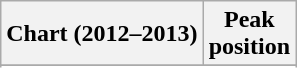<table class="wikitable sortable plainrowheaders" style="text-align:center">
<tr>
<th scope="col">Chart (2012–2013)</th>
<th scope="col">Peak<br> position</th>
</tr>
<tr>
</tr>
<tr>
</tr>
<tr>
</tr>
<tr>
</tr>
<tr>
</tr>
<tr>
</tr>
</table>
